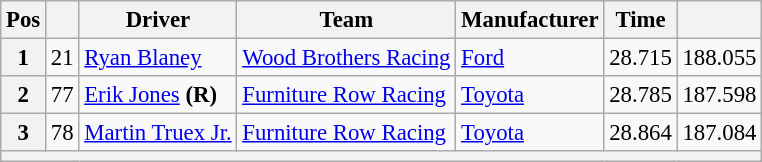<table class="wikitable" style="font-size:95%">
<tr>
<th>Pos</th>
<th></th>
<th>Driver</th>
<th>Team</th>
<th>Manufacturer</th>
<th>Time</th>
<th></th>
</tr>
<tr>
<th>1</th>
<td>21</td>
<td><a href='#'>Ryan Blaney</a></td>
<td><a href='#'>Wood Brothers Racing</a></td>
<td><a href='#'>Ford</a></td>
<td>28.715</td>
<td>188.055</td>
</tr>
<tr>
<th>2</th>
<td>77</td>
<td><a href='#'>Erik Jones</a> <strong>(R)</strong></td>
<td><a href='#'>Furniture Row Racing</a></td>
<td><a href='#'>Toyota</a></td>
<td>28.785</td>
<td>187.598</td>
</tr>
<tr>
<th>3</th>
<td>78</td>
<td><a href='#'>Martin Truex Jr.</a></td>
<td><a href='#'>Furniture Row Racing</a></td>
<td><a href='#'>Toyota</a></td>
<td>28.864</td>
<td>187.084</td>
</tr>
<tr>
<th colspan="7"></th>
</tr>
</table>
